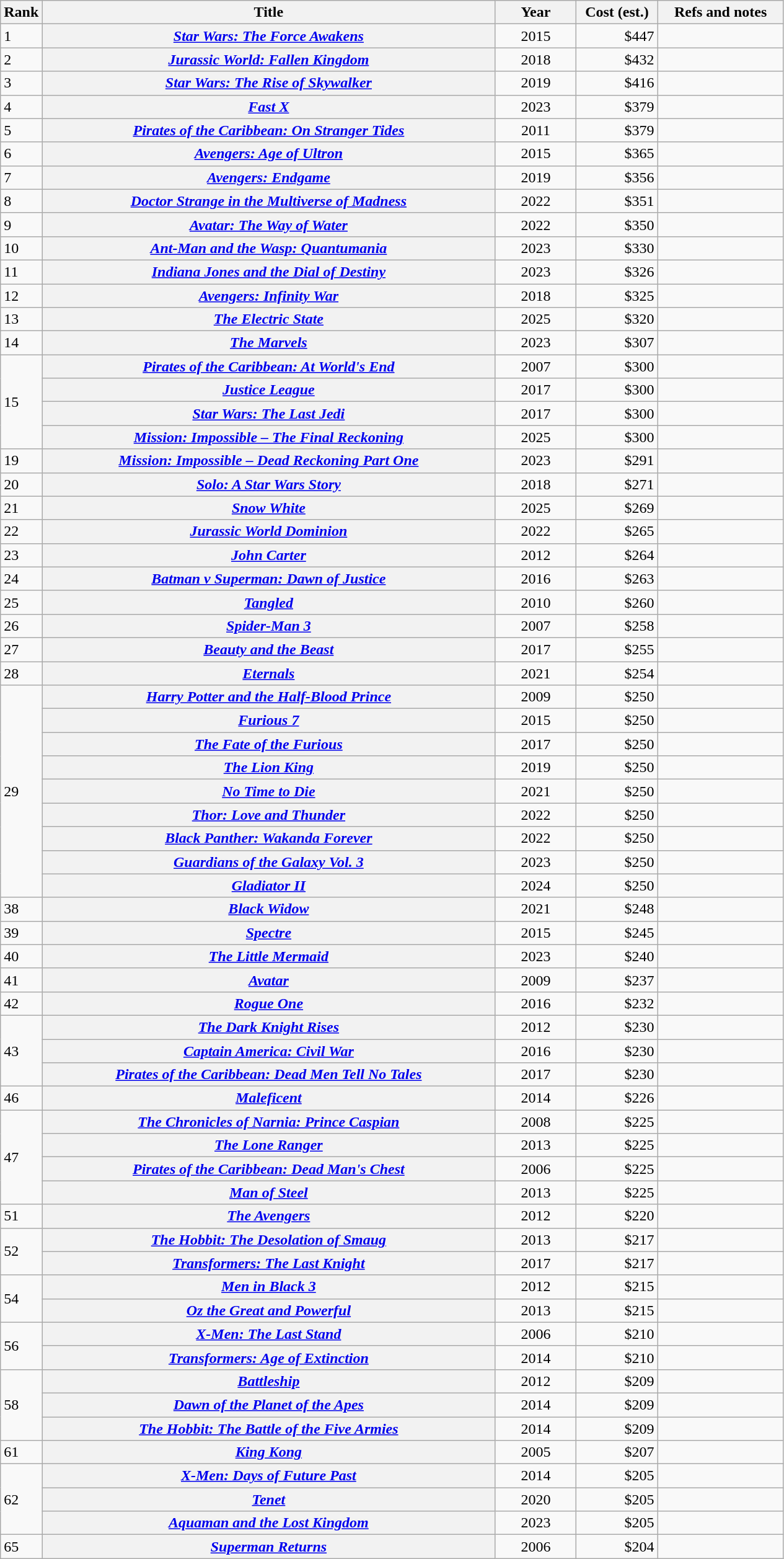<table class="wikitable sortable plainrowheaders">
<tr>
<th scope="col">Rank</th>
<th scope="col" style="width:30em;">Title</th>
<th scope="col" style="width:5em;">Year</th>
<th scope="col" style="width:5em;">Cost (est.)<br></th>
<th scope="col" style="width:8em;" class="unsortable">Refs and notes</th>
</tr>
<tr>
<td>1</td>
<th scope="row"><em><a href='#'>Star Wars: The Force Awakens</a></em></th>
<td style="text-align:center;">2015</td>
<td style="text-align:right;">$447</td>
<td style="text-align:center;"></td>
</tr>
<tr>
<td>2</td>
<th scope="row"><em><a href='#'>Jurassic World: Fallen Kingdom</a></em></th>
<td style="text-align:center;">2018</td>
<td style="text-align:right;">$432</td>
<td style="text-align:center;"></td>
</tr>
<tr>
<td>3</td>
<th scope="row"><em><a href='#'>Star Wars: The Rise of Skywalker</a></em></th>
<td style="text-align:center;">2019</td>
<td style="text-align:right;">$416</td>
<td style="text-align:center;"></td>
</tr>
<tr>
<td>4</td>
<th scope="row"><em><a href='#'>Fast X</a></em></th>
<td style="text-align:center;">2023</td>
<td style="text-align:right;">$379 </td>
<td style="text-align:center;"></td>
</tr>
<tr>
<td>5</td>
<th scope="row"><em><a href='#'>Pirates of the Caribbean: On Stranger Tides</a></em></th>
<td style="text-align:center;">2011</td>
<td style="text-align:right;">$379 </td>
<td style="text-align:center;"></td>
</tr>
<tr>
<td>6</td>
<th scope="row"><em><a href='#'>Avengers: Age of Ultron</a></em></th>
<td style="text-align:center;">2015</td>
<td style="text-align:right;">$365</td>
<td style="text-align:center;"></td>
</tr>
<tr>
<td>7</td>
<th scope="row"><em><a href='#'>Avengers: Endgame</a> </em></th>
<td style="text-align:center;">2019</td>
<td style="text-align:right;">$356</td>
<td style="text-align:center;"></td>
</tr>
<tr>
<td rowspan="1">8</td>
<th scope="row"><em><a href='#'>Doctor Strange in the Multiverse of Madness</a></em></th>
<td style="text-align:center;">2022</td>
<td style="text-align:right;">$351 </td>
<td style="text-align:center;"></td>
</tr>
<tr>
<td>9</td>
<th scope="row"><em><a href='#'>Avatar: The Way of Water</a></em></th>
<td style="text-align:center;">2022</td>
<td style="text-align:right;">$350</td>
<td style="text-align:center;"></td>
</tr>
<tr>
<td>10</td>
<th scope="row"><em><a href='#'>Ant-Man and the Wasp: Quantumania</a></em></th>
<td style="text-align:center;">2023</td>
<td style="text-align:right;">$330</td>
<td style="text-align:center;"></td>
</tr>
<tr>
<td>11</td>
<th scope="row"><em><a href='#'>Indiana Jones and the Dial of Destiny</a></em></th>
<td style="text-align:center;">2023</td>
<td style="text-align:right;">$326</td>
<td style="text-align:center;"></td>
</tr>
<tr>
<td>12</td>
<th scope="row"><em><a href='#'>Avengers: Infinity War</a></em></th>
<td style="text-align:center;">2018</td>
<td style="text-align:right;">$325</td>
<td style="text-align:center;"></td>
</tr>
<tr>
<td>13</td>
<th scope="row"><em><a href='#'>The Electric State</a></em></th>
<td style="text-align:center;">2025</td>
<td style="text-align:right;">$320</td>
<td style="text-align:center;"></td>
</tr>
<tr>
<td>14</td>
<th scope="row"><em><a href='#'>The Marvels</a></em></th>
<td style="text-align:center;">2023</td>
<td style="text-align:right;">$307</td>
<td style="text-align:center;"></td>
</tr>
<tr>
<td rowspan="4">15</td>
<th scope="row"><em><a href='#'>Pirates of the Caribbean: At World's End</a> </em></th>
<td style="text-align:center;">2007</td>
<td style="text-align:right;">$300</td>
<td style="text-align:center;"></td>
</tr>
<tr>
<th scope="row"><em><a href='#'>Justice League</a></em></th>
<td style="text-align:center;">2017</td>
<td style="text-align:right;">$300</td>
<td style="text-align:center;"></td>
</tr>
<tr>
<th scope="row"><em><a href='#'>Star Wars: The Last Jedi</a></em></th>
<td style="text-align:center;">2017</td>
<td style="text-align:right;">$300</td>
<td style="text-align:center;"></td>
</tr>
<tr>
<th scope="row"><em><a href='#'>Mission: Impossible – The Final Reckoning</a></em></th>
<td style="text-align:center;">2025</td>
<td style="text-align:right;">$300</td>
<td style="text-align:center;"></td>
</tr>
<tr>
<td>19</td>
<th scope="row"><em><a href='#'>Mission: Impossible – Dead Reckoning Part One</a></em></th>
<td style="text-align:center;">2023</td>
<td style="text-align:right;">$291</td>
<td style="text-align:center;"></td>
</tr>
<tr>
<td>20</td>
<th scope="row"><em><a href='#'>Solo: A Star Wars Story</a></em></th>
<td style="text-align:center;">2018</td>
<td style="text-align:right;">$271</td>
<td style="text-align:center;"></td>
</tr>
<tr>
<td>21</td>
<th scope="row"><em><a href='#'>Snow White</a></em></th>
<td style="text-align:center;">2025</td>
<td style="text-align:right;">$269</td>
<td style="text-align:center;"></td>
</tr>
<tr>
<td>22</td>
<th scope="row"><em><a href='#'>Jurassic World Dominion</a></em></th>
<td style="text-align:center;">2022</td>
<td style="text-align:right;">$265</td>
<td style="text-align:center;"></td>
</tr>
<tr>
<td>23</td>
<th scope="row"><em><a href='#'>John Carter</a></em></th>
<td style="text-align:center;">2012</td>
<td style="text-align:right;">$264</td>
<td style="text-align:center;"></td>
</tr>
<tr>
<td>24</td>
<th scope="row"><em><a href='#'>Batman v Superman: Dawn of Justice</a></em></th>
<td style="text-align:center;">2016</td>
<td style="text-align:right;">$263</td>
<td style="text-align:center;"></td>
</tr>
<tr>
<td>25</td>
<th scope="row"><em><a href='#'>Tangled</a></em></th>
<td style="text-align:center;">2010</td>
<td style="text-align:right;">$260</td>
<td style="text-align:center;"></td>
</tr>
<tr>
<td>26</td>
<th scope="row"><em><a href='#'>Spider-Man 3</a></em></th>
<td style="text-align:center;">2007</td>
<td style="text-align:right;">$258</td>
<td style="text-align:center;"></td>
</tr>
<tr>
<td>27</td>
<th scope="row"><em><a href='#'>Beauty and the Beast</a></em></th>
<td style="text-align:center;">2017</td>
<td style="text-align:right;">$255</td>
<td style="text-align:center;"></td>
</tr>
<tr>
<td>28</td>
<th scope="row"><em><a href='#'>Eternals</a></em></th>
<td style="text-align:center;">2021</td>
<td style="text-align:right;">$254</td>
<td style="text-align:center;"></td>
</tr>
<tr>
<td rowspan="9">29</td>
<th scope="row"><em><a href='#'>Harry Potter and the Half-Blood Prince</a></em></th>
<td style="text-align:center;">2009</td>
<td style="text-align:right;">$250</td>
<td style="text-align:center;"></td>
</tr>
<tr>
<th scope="row"><em><a href='#'>Furious 7</a></em></th>
<td style="text-align:center;">2015</td>
<td style="text-align:right;">$250</td>
<td style="text-align:center;"></td>
</tr>
<tr>
<th scope="row"><em><a href='#'>The Fate of the Furious</a></em></th>
<td style="text-align:center;">2017</td>
<td style="text-align:right;">$250</td>
<td style="text-align:center;"></td>
</tr>
<tr>
<th scope="row"><em><a href='#'>The Lion King</a></em></th>
<td style="text-align:center;">2019</td>
<td style="text-align:right;">$250</td>
<td style="text-align:center;"></td>
</tr>
<tr>
<th scope="row"><em><a href='#'>No Time to Die</a></em></th>
<td style="text-align:center;">2021</td>
<td style="text-align:right;">$250</td>
<td style="text-align:center;"></td>
</tr>
<tr>
<th scope="row"><em><a href='#'>Thor: Love and Thunder</a></em></th>
<td style="text-align:center;">2022</td>
<td style="text-align:right;">$250</td>
<td style="text-align:center;"></td>
</tr>
<tr>
<th scope="row"><em><a href='#'>Black Panther: Wakanda Forever</a></em></th>
<td style="text-align:center;">2022</td>
<td style="text-align:right;">$250</td>
<td style="text-align:center;"></td>
</tr>
<tr>
<th scope="row"><em><a href='#'>Guardians of the Galaxy Vol. 3</a></em></th>
<td style="text-align:center;">2023</td>
<td style="text-align:right;">$250</td>
<td style="text-align:center;"></td>
</tr>
<tr>
<th scope="row"><em><a href='#'>Gladiator II</a></em></th>
<td style="text-align:center;">2024</td>
<td style="text-align:right;">$250</td>
<td style="text-align:center;"></td>
</tr>
<tr>
<td>38</td>
<th scope="row"><em><a href='#'>Black Widow</a></em></th>
<td style="text-align:center;">2021</td>
<td style="text-align:right;">$248</td>
<td style="text-align:center;"></td>
</tr>
<tr>
<td>39</td>
<th scope="row"><em><a href='#'>Spectre</a></em></th>
<td style="text-align:center;">2015</td>
<td style="text-align:right;">$245</td>
<td style="text-align:center;"></td>
</tr>
<tr>
<td>40</td>
<th scope="row"><em><a href='#'>The Little Mermaid</a></em></th>
<td style="text-align:center;">2023</td>
<td style="text-align:right;">$240</td>
<td style="text-align:center;"></td>
</tr>
<tr>
<td>41</td>
<th scope="row"><em><a href='#'>Avatar</a></em></th>
<td style="text-align:center;">2009</td>
<td style="text-align:right;">$237</td>
<td style="text-align:center;"></td>
</tr>
<tr>
<td>42</td>
<th scope="row"><em><a href='#'>Rogue One</a></em></th>
<td style="text-align:center;">2016</td>
<td style="text-align:right;">$232</td>
<td style="text-align:center;"></td>
</tr>
<tr>
<td rowspan="3">43</td>
<th scope="row"><em><a href='#'>The Dark Knight Rises</a></em></th>
<td style="text-align:center;">2012</td>
<td style="text-align:right;">$230</td>
<td style="text-align:center;"></td>
</tr>
<tr>
<th scope="row"><em><a href='#'>Captain America: Civil War</a></em></th>
<td style="text-align:center;">2016</td>
<td style="text-align:right;">$230</td>
<td style="text-align:center;"></td>
</tr>
<tr>
<th scope="row"><em><a href='#'>Pirates of the Caribbean: Dead Men Tell No Tales</a></em></th>
<td style="text-align:center;">2017</td>
<td style="text-align:right;">$230</td>
<td style="text-align:center;"></td>
</tr>
<tr>
<td>46</td>
<th scope="row"><em> <a href='#'>Maleficent</a></em></th>
<td style="text-align:center;">2014</td>
<td style="text-align:right;">$226</td>
<td style="text-align:center;"></td>
</tr>
<tr>
<td rowspan="4">47</td>
<th scope="row"><em><a href='#'>The Chronicles of Narnia: Prince Caspian</a></em></th>
<td style="text-align:center;">2008</td>
<td style="text-align:right;">$225</td>
<td style="text-align:center;"></td>
</tr>
<tr>
<th scope="row"><em><a href='#'>The Lone Ranger</a></em></th>
<td style="text-align:center;">2013</td>
<td style="text-align:right;">$225</td>
<td style="text-align:center;"></td>
</tr>
<tr>
<th scope="row"><em><a href='#'>Pirates of the Caribbean: Dead Man's Chest</a></em></th>
<td style="text-align:center;">2006</td>
<td style="text-align:right;">$225</td>
<td style="text-align:center;"></td>
</tr>
<tr>
<th scope="row"><em><a href='#'>Man of Steel</a></em></th>
<td style="text-align:center;">2013</td>
<td style="text-align:right;">$225</td>
<td style="text-align:center;"></td>
</tr>
<tr>
<td>51</td>
<th scope="row"><em><a href='#'>The Avengers</a></em></th>
<td style="text-align:center;">2012</td>
<td style="text-align:right;">$220</td>
<td style="text-align:center;"></td>
</tr>
<tr>
<td rowspan="2">52</td>
<th scope="row"><em><a href='#'>The Hobbit: The Desolation of Smaug</a></em></th>
<td style="text-align:center;">2013</td>
<td style="text-align:right;">$217</td>
<td style="text-align:center;"></td>
</tr>
<tr>
<th scope="row"><em><a href='#'>Transformers: The Last Knight</a></em></th>
<td style="text-align:center;">2017</td>
<td style="text-align:right;">$217</td>
<td style="text-align:center;"></td>
</tr>
<tr>
<td rowspan="2">54</td>
<th scope="row"><em><a href='#'>Men in Black 3</a></em></th>
<td style="text-align:center;">2012</td>
<td style="text-align:right;">$215</td>
<td style="text-align:center;"></td>
</tr>
<tr>
<th scope="row"><em><a href='#'>Oz the Great and Powerful</a></em></th>
<td style="text-align:center;">2013</td>
<td style="text-align:right;">$215</td>
<td style="text-align:center;"></td>
</tr>
<tr>
<td rowspan="2">56</td>
<th scope="row"><em><a href='#'>X-Men: The Last Stand</a></em></th>
<td style="text-align:center;">2006</td>
<td style="text-align:right;">$210</td>
<td style="text-align:center;"></td>
</tr>
<tr>
<th scope="row"><em><a href='#'>Transformers: Age of Extinction</a></em></th>
<td style="text-align:center;">2014</td>
<td style="text-align:right;">$210</td>
<td style="text-align:center;"></td>
</tr>
<tr>
<td rowspan="3">58</td>
<th scope="row"><em><a href='#'>Battleship</a></em></th>
<td style="text-align:center;">2012</td>
<td style="text-align:right;">$209</td>
<td style="text-align:center;"></td>
</tr>
<tr>
<th scope="row"><em><a href='#'>Dawn of the Planet of the Apes</a></em></th>
<td style="text-align:center;">2014</td>
<td style="text-align:right;">$209</td>
<td style="text-align:center;"></td>
</tr>
<tr>
<th scope="row"><em><a href='#'>The Hobbit: The Battle of the Five Armies</a></em></th>
<td style="text-align:center;">2014</td>
<td style="text-align:right;">$209</td>
<td style="text-align:center;"></td>
</tr>
<tr>
<td>61</td>
<th scope="row"><em><a href='#'>King Kong</a></em></th>
<td style="text-align:center;">2005</td>
<td style="text-align:right;">$207</td>
<td style="text-align:center;"></td>
</tr>
<tr>
<td rowspan="3">62</td>
<th scope="row"><em><a href='#'>X-Men: Days of Future Past</a></em></th>
<td style="text-align:center;">2014</td>
<td style="text-align:right;">$205</td>
<td style="text-align:center;"></td>
</tr>
<tr>
<th scope="row"><em><a href='#'>Tenet</a></em></th>
<td style="text-align:center;">2020</td>
<td style="text-align:right;">$205</td>
<td style="text-align:center;"></td>
</tr>
<tr>
<th scope="row"><em><a href='#'>Aquaman and the Lost Kingdom</a></em></th>
<td style="text-align:center;">2023</td>
<td style="text-align:right;">$205</td>
<td style="text-align:center;"></td>
</tr>
<tr>
<td>65</td>
<th scope="row"><em><a href='#'>Superman Returns</a></em></th>
<td style="text-align:center;">2006</td>
<td style="text-align:right;">$204</td>
<td style="text-align:center;"></td>
</tr>
</table>
